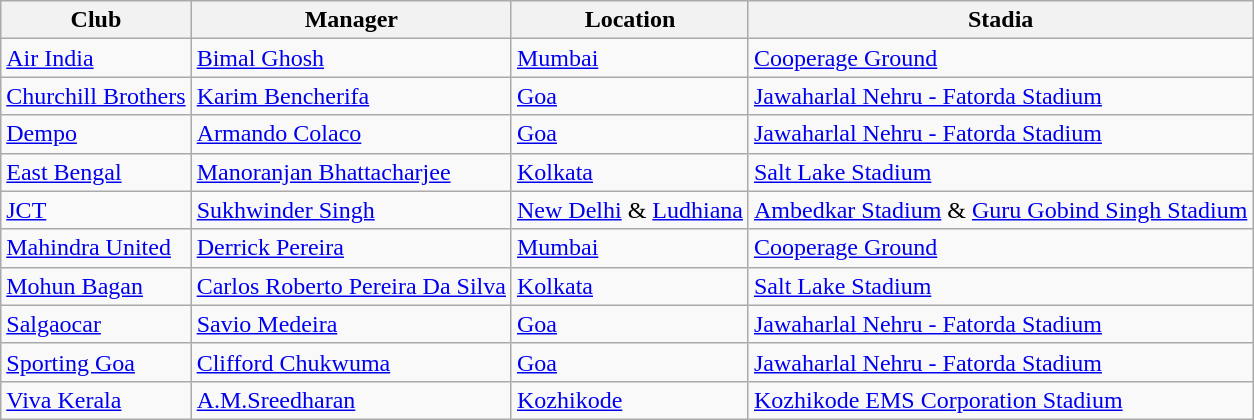<table class="wikitable">
<tr>
<th>Club</th>
<th>Manager</th>
<th>Location</th>
<th>Stadia</th>
</tr>
<tr>
<td><a href='#'>Air India</a></td>
<td> <a href='#'>Bimal Ghosh</a></td>
<td><a href='#'>Mumbai</a></td>
<td><a href='#'>Cooperage Ground</a></td>
</tr>
<tr>
<td><a href='#'>Churchill Brothers</a></td>
<td> <a href='#'>Karim Bencherifa</a></td>
<td><a href='#'>Goa</a></td>
<td><a href='#'>Jawaharlal Nehru - Fatorda Stadium</a></td>
</tr>
<tr>
<td><a href='#'>Dempo</a></td>
<td> <a href='#'>Armando Colaco</a></td>
<td><a href='#'>Goa</a></td>
<td><a href='#'>Jawaharlal Nehru - Fatorda Stadium</a></td>
</tr>
<tr>
<td><a href='#'>East Bengal</a></td>
<td> <a href='#'>Manoranjan Bhattacharjee</a></td>
<td><a href='#'>Kolkata</a></td>
<td><a href='#'>Salt Lake Stadium</a></td>
</tr>
<tr>
<td><a href='#'>JCT</a></td>
<td> <a href='#'>Sukhwinder Singh</a></td>
<td><a href='#'>New Delhi</a> & <a href='#'>Ludhiana</a></td>
<td><a href='#'>Ambedkar Stadium</a> & <a href='#'>Guru Gobind Singh Stadium</a></td>
</tr>
<tr>
<td><a href='#'>Mahindra United</a></td>
<td> <a href='#'>Derrick Pereira</a></td>
<td><a href='#'>Mumbai</a></td>
<td><a href='#'>Cooperage Ground</a></td>
</tr>
<tr>
<td><a href='#'>Mohun Bagan</a></td>
<td> <a href='#'>Carlos Roberto Pereira Da Silva</a></td>
<td><a href='#'>Kolkata</a></td>
<td><a href='#'>Salt Lake Stadium</a></td>
</tr>
<tr>
<td><a href='#'>Salgaocar</a></td>
<td> <a href='#'>Savio Medeira</a></td>
<td><a href='#'>Goa</a></td>
<td><a href='#'>Jawaharlal Nehru - Fatorda Stadium</a></td>
</tr>
<tr>
<td><a href='#'>Sporting Goa</a></td>
<td> <a href='#'>Clifford Chukwuma</a></td>
<td><a href='#'>Goa</a></td>
<td><a href='#'>Jawaharlal Nehru - Fatorda Stadium</a></td>
</tr>
<tr>
<td><a href='#'>Viva Kerala</a></td>
<td> <a href='#'>A.M.Sreedharan</a></td>
<td><a href='#'>Kozhikode</a></td>
<td><a href='#'>Kozhikode EMS Corporation Stadium</a></td>
</tr>
</table>
